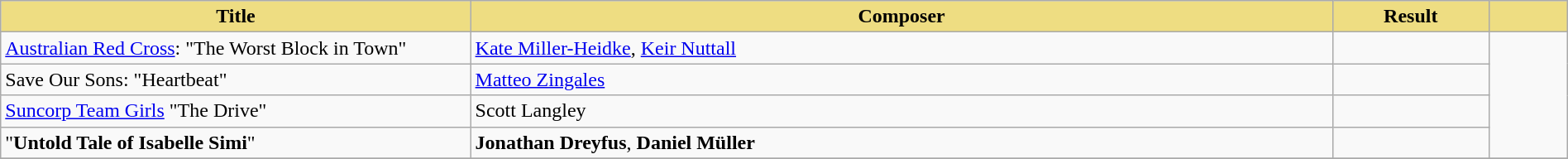<table class="wikitable" width=100%>
<tr>
<th style="width:30%;background:#EEDD82;">Title</th>
<th style="width:55%;background:#EEDD82;">Composer</th>
<th style="width:10%;background:#EEDD82;">Result</th>
<th style="width:5%;background:#EEDD82;"></th>
</tr>
<tr>
<td><a href='#'>Australian Red Cross</a>: "The Worst Block in Town"</td>
<td><a href='#'>Kate Miller-Heidke</a>, <a href='#'>Keir Nuttall</a></td>
<td></td>
<td rowspan="4"><br></td>
</tr>
<tr>
<td>Save Our Sons: "Heartbeat"</td>
<td><a href='#'>Matteo Zingales</a></td>
<td></td>
</tr>
<tr>
<td><a href='#'>Suncorp Team Girls</a>  "The Drive"</td>
<td>Scott Langley</td>
<td></td>
</tr>
<tr>
<td>"<strong>Untold Tale of Isabelle Simi</strong>"</td>
<td><strong>Jonathan Dreyfus</strong>, <strong>Daniel Müller</strong></td>
<td></td>
</tr>
<tr>
</tr>
</table>
